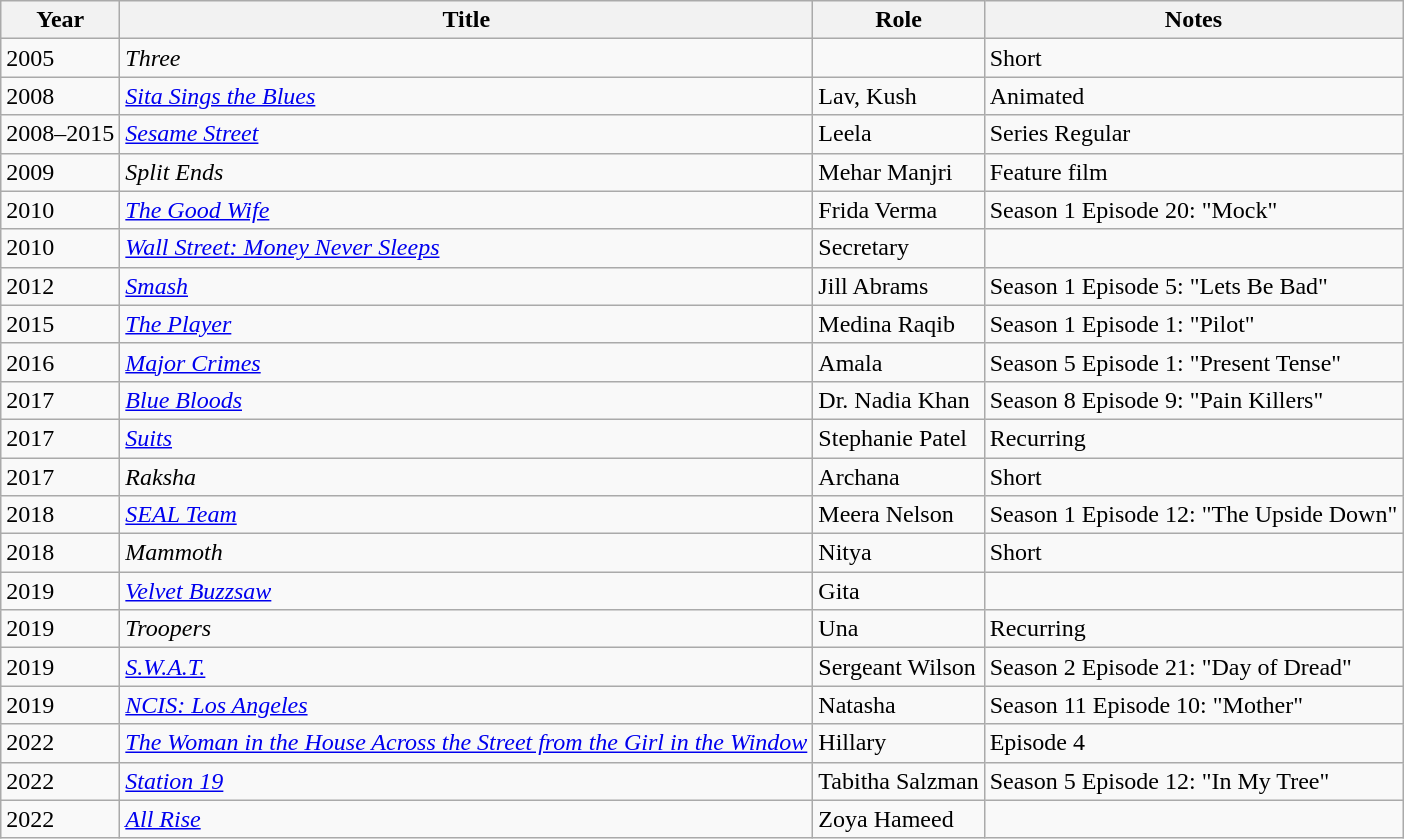<table class="wikitable sortable">
<tr>
<th>Year</th>
<th>Title</th>
<th>Role</th>
<th>Notes</th>
</tr>
<tr>
<td>2005</td>
<td><em>Three</em></td>
<td></td>
<td>Short</td>
</tr>
<tr>
<td>2008</td>
<td><em><a href='#'>Sita Sings the Blues</a></em></td>
<td>Lav, Kush</td>
<td>Animated</td>
</tr>
<tr>
<td>2008–2015</td>
<td><em><a href='#'>Sesame Street</a></em></td>
<td>Leela</td>
<td>Series Regular</td>
</tr>
<tr>
<td>2009</td>
<td><em>Split Ends</em></td>
<td>Mehar Manjri</td>
<td>Feature film</td>
</tr>
<tr>
<td>2010</td>
<td><em><a href='#'>The Good Wife</a></em></td>
<td>Frida Verma</td>
<td>Season 1 Episode 20: "Mock"</td>
</tr>
<tr>
<td>2010</td>
<td><em><a href='#'>Wall Street: Money Never Sleeps</a></em></td>
<td>Secretary</td>
<td></td>
</tr>
<tr>
<td>2012</td>
<td><em><a href='#'>Smash</a></em></td>
<td>Jill Abrams</td>
<td>Season 1 Episode 5: "Lets Be Bad"</td>
</tr>
<tr>
<td>2015</td>
<td><em><a href='#'>The Player</a></em></td>
<td>Medina Raqib</td>
<td>Season 1 Episode 1: "Pilot"</td>
</tr>
<tr>
<td>2016</td>
<td><em><a href='#'>Major Crimes</a></em></td>
<td>Amala</td>
<td>Season 5 Episode 1: "Present Tense"</td>
</tr>
<tr>
<td>2017</td>
<td><em><a href='#'>Blue Bloods</a></em></td>
<td>Dr. Nadia Khan</td>
<td>Season 8 Episode 9: "Pain Killers"</td>
</tr>
<tr>
<td>2017</td>
<td><em><a href='#'>Suits</a></em></td>
<td>Stephanie Patel</td>
<td>Recurring</td>
</tr>
<tr>
<td>2017</td>
<td><em>Raksha</em></td>
<td>Archana</td>
<td>Short</td>
</tr>
<tr>
<td>2018</td>
<td><em><a href='#'>SEAL Team</a></em></td>
<td>Meera Nelson</td>
<td>Season 1 Episode 12: "The Upside Down"</td>
</tr>
<tr>
<td>2018</td>
<td><em>Mammoth</em></td>
<td>Nitya</td>
<td>Short</td>
</tr>
<tr>
<td>2019</td>
<td><em><a href='#'>Velvet Buzzsaw</a></em></td>
<td>Gita</td>
<td></td>
</tr>
<tr>
<td>2019</td>
<td><em>Troopers</em></td>
<td>Una</td>
<td>Recurring</td>
</tr>
<tr>
<td>2019</td>
<td><em><a href='#'>S.W.A.T.</a></em></td>
<td>Sergeant Wilson</td>
<td>Season 2 Episode 21: "Day of Dread"</td>
</tr>
<tr>
<td>2019</td>
<td><em><a href='#'>NCIS: Los Angeles</a></em></td>
<td>Natasha</td>
<td>Season 11 Episode 10: "Mother"</td>
</tr>
<tr>
<td>2022</td>
<td><em><a href='#'>The Woman in the House Across the Street from the Girl in the Window</a></em></td>
<td>Hillary</td>
<td>Episode 4</td>
</tr>
<tr>
<td>2022</td>
<td><em><a href='#'>Station 19</a></em></td>
<td>Tabitha Salzman</td>
<td>Season 5 Episode 12: "In My Tree"</td>
</tr>
<tr>
<td>2022</td>
<td><em><a href='#'>All Rise</a></em></td>
<td>Zoya Hameed</td>
<td></td>
</tr>
</table>
